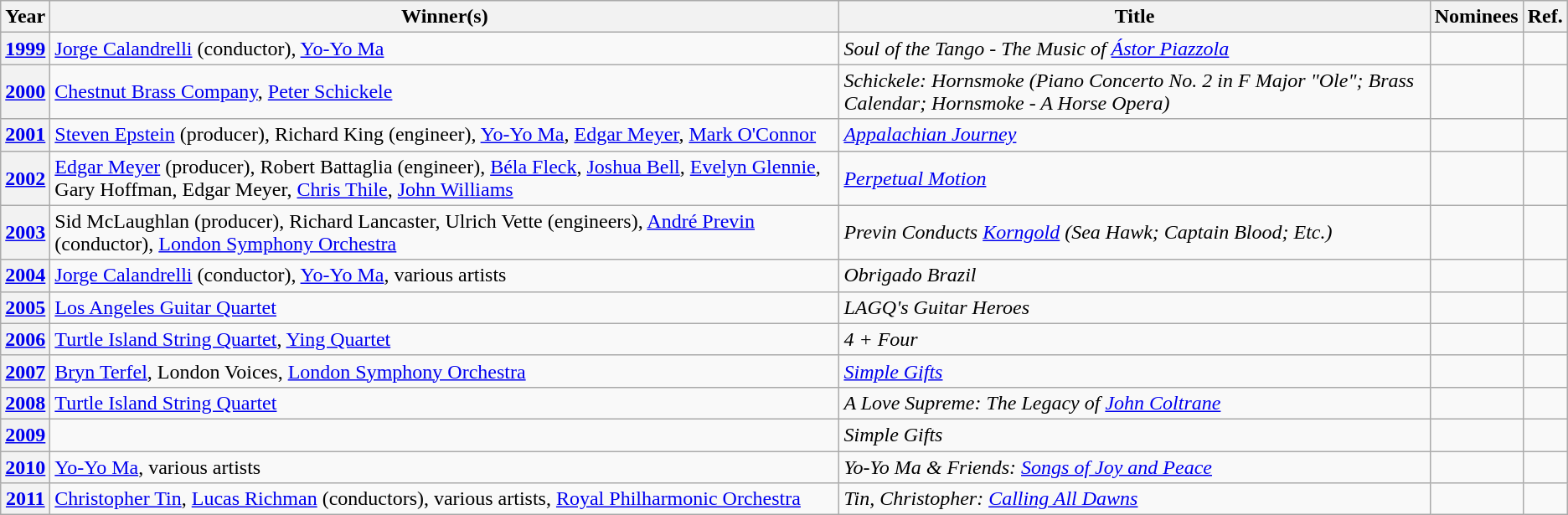<table class="wikitable sortable">
<tr>
<th scope="col">Year</th>
<th scope="col">Winner(s)</th>
<th scope="col">Title</th>
<th scope="col" class="unsortable">Nominees</th>
<th scope="col" class="unsortable">Ref.</th>
</tr>
<tr>
<th scope="row" align="center"><a href='#'>1999</a></th>
<td><a href='#'>Jorge Calandrelli</a> (conductor), <a href='#'>Yo-Yo Ma</a></td>
<td><em>Soul of the Tango - The Music of <a href='#'>Ástor Piazzola</a></em></td>
<td></td>
<td align="center"></td>
</tr>
<tr>
<th scope="row" align="center"><a href='#'>2000</a></th>
<td><a href='#'>Chestnut Brass Company</a>, <a href='#'>Peter Schickele</a></td>
<td><em>Schickele: Hornsmoke (Piano Concerto No. 2 in F Major "Ole"; Brass Calendar; Hornsmoke - A Horse Opera)</em></td>
<td></td>
<td align="center"></td>
</tr>
<tr>
<th scope="row" align="center"><a href='#'>2001</a></th>
<td><a href='#'>Steven Epstein</a> (producer), Richard King (engineer), <a href='#'>Yo-Yo Ma</a>, <a href='#'>Edgar Meyer</a>, <a href='#'>Mark O'Connor</a></td>
<td><em><a href='#'>Appalachian Journey</a></em></td>
<td></td>
<td align="center"></td>
</tr>
<tr>
<th scope="row" align="center"><a href='#'>2002</a></th>
<td><a href='#'>Edgar Meyer</a> (producer), Robert Battaglia (engineer), <a href='#'>Béla Fleck</a>, <a href='#'>Joshua Bell</a>, <a href='#'>Evelyn Glennie</a>, Gary Hoffman, Edgar Meyer, <a href='#'>Chris Thile</a>, <a href='#'>John Williams</a></td>
<td><em><a href='#'>Perpetual Motion</a></em></td>
<td></td>
<td align="center"></td>
</tr>
<tr>
<th scope="row" align="center"><a href='#'>2003</a></th>
<td>Sid McLaughlan (producer), Richard Lancaster, Ulrich Vette (engineers), <a href='#'>André Previn</a> (conductor), <a href='#'>London Symphony Orchestra</a></td>
<td><em>Previn Conducts <a href='#'>Korngold</a> (Sea Hawk; Captain Blood; Etc.)</em></td>
<td></td>
<td align="center"></td>
</tr>
<tr>
<th scope="row" align="center"><a href='#'>2004</a></th>
<td><a href='#'>Jorge Calandrelli</a> (conductor), <a href='#'>Yo-Yo Ma</a>, various artists</td>
<td><em>Obrigado Brazil</em></td>
<td></td>
<td align="center"></td>
</tr>
<tr>
<th scope="row" align="center"><a href='#'>2005</a></th>
<td><a href='#'>Los Angeles Guitar Quartet</a></td>
<td><em>LAGQ's Guitar Heroes</em></td>
<td></td>
<td align="center"></td>
</tr>
<tr>
<th scope="row" align="center"><a href='#'>2006</a></th>
<td><a href='#'>Turtle Island String Quartet</a>, <a href='#'>Ying Quartet</a></td>
<td><em>4 + Four</em></td>
<td></td>
<td align="center"></td>
</tr>
<tr>
<th scope="row" align="center"><a href='#'>2007</a></th>
<td><a href='#'>Bryn Terfel</a>, London Voices, <a href='#'>London Symphony Orchestra</a></td>
<td><em><a href='#'>Simple Gifts</a></em></td>
<td></td>
<td align="center"></td>
</tr>
<tr>
<th scope="row" align="center"><a href='#'>2008</a></th>
<td><a href='#'>Turtle Island String Quartet</a></td>
<td><em>A Love Supreme: The Legacy of <a href='#'>John Coltrane</a></em></td>
<td></td>
<td align="center"></td>
</tr>
<tr>
<th scope="row" align="center"><a href='#'>2009</a></th>
<td></td>
<td><em>Simple Gifts</em></td>
<td></td>
<td align="center"></td>
</tr>
<tr>
<th scope="row" align="center"><a href='#'>2010</a></th>
<td><a href='#'>Yo-Yo Ma</a>, various artists</td>
<td><em>Yo-Yo Ma & Friends: <a href='#'>Songs of Joy and Peace</a></em></td>
<td></td>
<td align="center"></td>
</tr>
<tr>
<th scope="row" align="center"><a href='#'>2011</a></th>
<td><a href='#'>Christopher Tin</a>, <a href='#'>Lucas Richman</a> (conductors), various artists, <a href='#'>Royal Philharmonic Orchestra</a></td>
<td><em>Tin, Christopher: <a href='#'>Calling All Dawns</a></em></td>
<td></td>
<td align="center"></td>
</tr>
</table>
